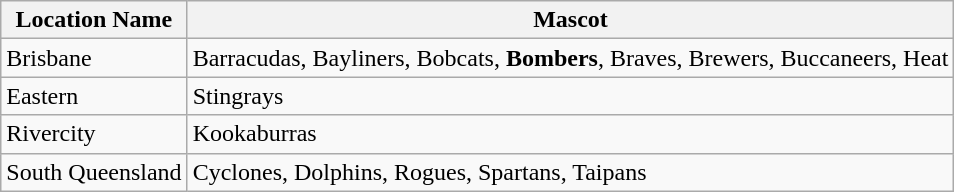<table class="wikitable">
<tr>
<th>Location Name</th>
<th>Mascot</th>
</tr>
<tr>
<td>Brisbane</td>
<td>Barracudas, Bayliners, Bobcats, <strong>Bombers</strong>, Braves, Brewers, Buccaneers, Heat</td>
</tr>
<tr>
<td>Eastern</td>
<td>Stingrays</td>
</tr>
<tr>
<td>Rivercity</td>
<td>Kookaburras</td>
</tr>
<tr>
<td>South Queensland</td>
<td>Cyclones, Dolphins, Rogues, Spartans, Taipans</td>
</tr>
</table>
